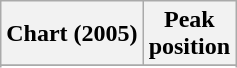<table class="wikitable sortable plainrowheaders" style="text-align:center">
<tr>
<th scope="col">Chart (2005)</th>
<th scope="col">Peak<br> position</th>
</tr>
<tr>
</tr>
<tr>
</tr>
<tr>
</tr>
</table>
